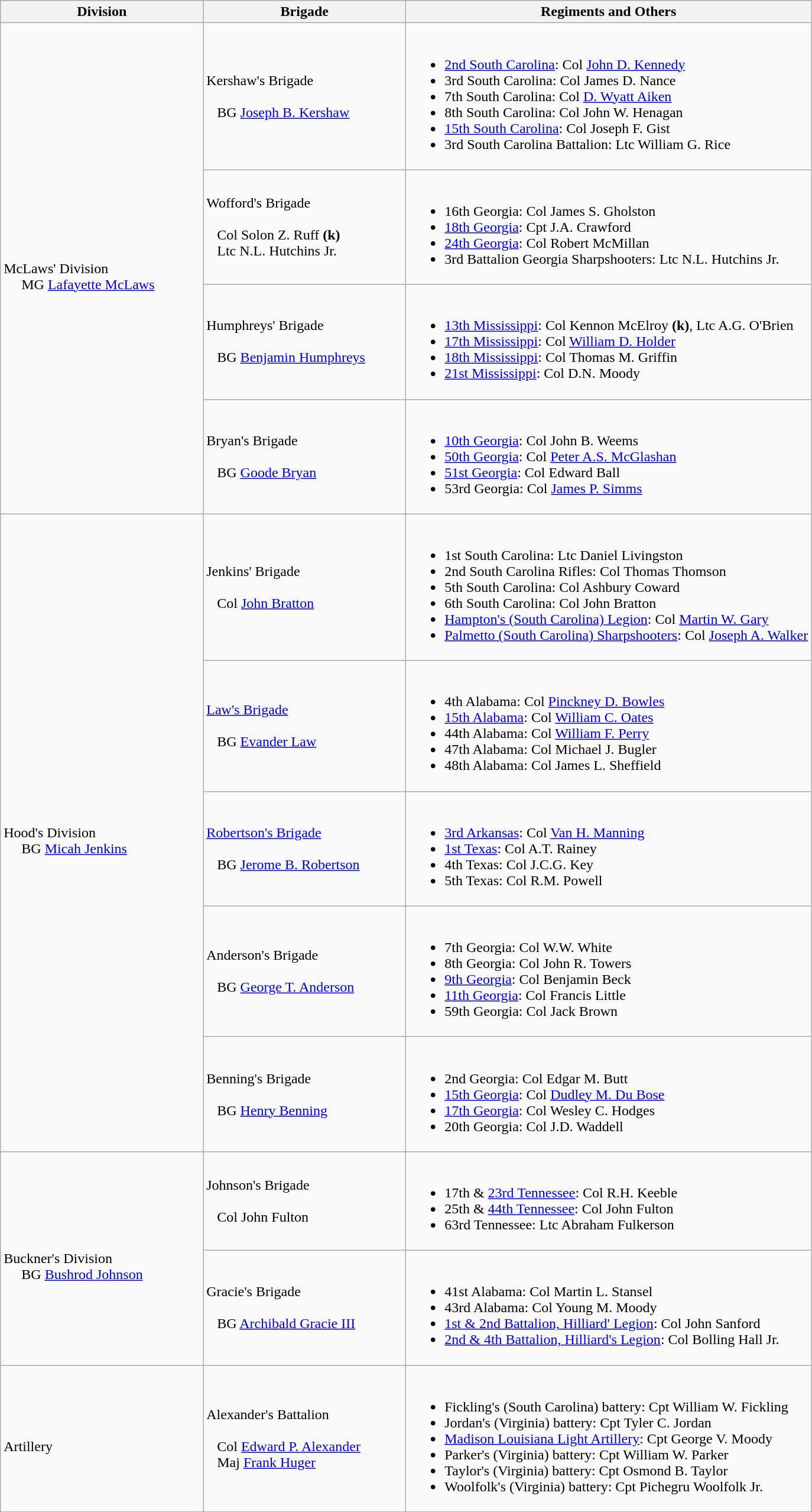<table class="wikitable">
<tr>
<th width=25%>Division</th>
<th width=25%>Brigade</th>
<th>Regiments and Others</th>
</tr>
<tr>
<td rowspan=4><br>McLaws' Division 
<br>    
MG <a href='#'>Lafayette McLaws</a> <br></td>
<td>Kershaw's Brigade<br><br>  
BG <a href='#'>Joseph B. Kershaw</a></td>
<td><br><ul><li><a href='#'>2nd South Carolina</a>: Col <a href='#'>John D. Kennedy</a></li><li>3rd South Carolina: Col James D. Nance</li><li>7th South Carolina: Col <a href='#'>D. Wyatt Aiken</a></li><li>8th South Carolina: Col John W. Henagan</li><li><a href='#'>15th South Carolina</a>: Col Joseph F. Gist</li><li>3rd South Carolina Battalion: Ltc William G. Rice</li></ul></td>
</tr>
<tr>
<td>Wofford's Brigade<br><br>  
Col Solon Z. Ruff <strong>(k)</strong><br>  
Ltc N.L. Hutchins Jr.</td>
<td><br><ul><li>16th Georgia: Col James S. Gholston</li><li><a href='#'>18th Georgia</a>: Cpt J.A. Crawford</li><li><a href='#'>24th Georgia</a>: Col Robert McMillan</li><li>3rd Battalion Georgia Sharpshooters: Ltc N.L. Hutchins Jr.</li></ul></td>
</tr>
<tr>
<td>Humphreys' Brigade<br><br>  
BG <a href='#'>Benjamin Humphreys</a></td>
<td><br><ul><li><a href='#'>13th Mississippi</a>: Col Kennon McElroy <strong>(k)</strong>, Ltc A.G. O'Brien</li><li><a href='#'>17th Mississippi</a>: Col <a href='#'>William D. Holder</a></li><li><a href='#'>18th Mississippi</a>: Col Thomas M. Griffin</li><li><a href='#'>21st Mississippi</a>: Col D.N. Moody</li></ul></td>
</tr>
<tr>
<td>Bryan's Brigade<br><br>  
BG <a href='#'>Goode Bryan</a></td>
<td><br><ul><li><a href='#'>10th Georgia</a>: Col John B. Weems</li><li><a href='#'>50th Georgia</a>: Col <a href='#'>Peter A.S. McGlashan</a></li><li><a href='#'>51st Georgia</a>: Col Edward Ball</li><li>53rd Georgia: Col <a href='#'>James P. Simms</a></li></ul></td>
</tr>
<tr>
<td rowspan=5><br>Hood's Division
<br>    
BG <a href='#'>Micah Jenkins</a></td>
<td>Jenkins' Brigade<br><br>  
Col <a href='#'>John Bratton</a></td>
<td><br><ul><li>1st South Carolina: Ltc Daniel Livingston</li><li>2nd South Carolina Rifles: Col Thomas Thomson</li><li>5th South Carolina: Col Ashbury Coward</li><li>6th South Carolina: Col John Bratton</li><li><a href='#'>Hampton's (South Carolina) Legion</a>: Col <a href='#'>Martin W. Gary</a></li><li><a href='#'>Palmetto (South Carolina) Sharpshooters</a>: Col <a href='#'>Joseph A. Walker</a></li></ul></td>
</tr>
<tr>
<td><a href='#'>Law's Brigade</a><br><br>  
BG <a href='#'>Evander Law</a></td>
<td><br><ul><li>4th Alabama: Col <a href='#'>Pinckney D. Bowles</a></li><li><a href='#'>15th Alabama</a>: Col <a href='#'>William C. Oates</a></li><li>44th Alabama: Col <a href='#'>William F. Perry</a></li><li>47th Alabama: Col Michael J. Bugler</li><li>48th Alabama: Col James L. Sheffield</li></ul></td>
</tr>
<tr>
<td><a href='#'>Robertson's Brigade</a><br><br>  
BG <a href='#'>Jerome B. Robertson</a></td>
<td><br><ul><li><a href='#'>3rd Arkansas</a>: Col <a href='#'>Van H. Manning</a></li><li><a href='#'>1st Texas</a>: Col A.T. Rainey</li><li>4th Texas: Col J.C.G. Key</li><li>5th Texas: Col R.M. Powell</li></ul></td>
</tr>
<tr>
<td>Anderson's Brigade<br><br>  
BG <a href='#'>George T. Anderson</a></td>
<td><br><ul><li>7th Georgia: Col W.W. White</li><li>8th Georgia: Col John R. Towers</li><li><a href='#'>9th Georgia</a>: Col Benjamin Beck</li><li><a href='#'>11th Georgia</a>: Col Francis Little</li><li>59th Georgia: Col Jack Brown</li></ul></td>
</tr>
<tr>
<td>Benning's Brigade<br><br>  
BG <a href='#'>Henry Benning</a></td>
<td><br><ul><li>2nd Georgia: Col Edgar M. Butt</li><li><a href='#'>15th Georgia</a>: Col <a href='#'>Dudley M. Du Bose</a></li><li><a href='#'>17th Georgia</a>: Col Wesley C. Hodges</li><li>20th Georgia: Col J.D. Waddell</li></ul></td>
</tr>
<tr>
<td rowspan=2><br>Buckner's Division
<br>    
BG <a href='#'>Bushrod Johnson</a></td>
<td>Johnson's Brigade<br><br>  
Col John Fulton</td>
<td><br><ul><li>17th & <a href='#'>23rd Tennessee</a>: Col R.H. Keeble</li><li>25th & <a href='#'>44th Tennessee</a>: Col John Fulton</li><li>63rd Tennessee: Ltc Abraham Fulkerson</li></ul></td>
</tr>
<tr>
<td>Gracie's Brigade<br><br>  
BG <a href='#'>Archibald Gracie III</a></td>
<td><br><ul><li>41st Alabama: Col Martin L. Stansel</li><li>43rd Alabama: Col Young M. Moody</li><li><a href='#'>1st & 2nd Battalion, Hilliard' Legion</a>: Col John Sanford</li><li><a href='#'>2nd & 4th Battalion, Hilliard's Legion</a>: Col Bolling Hall Jr.</li></ul></td>
</tr>
<tr>
<td rowspan=1><br>Artillery</td>
<td>Alexander's Battalion<br><br>  
Col <a href='#'>Edward P. Alexander</a>
<br>  
Maj <a href='#'>Frank Huger</a></td>
<td><br><ul><li>Fickling's (South Carolina) battery: Cpt William W. Fickling</li><li>Jordan's (Virginia) battery: Cpt Tyler C. Jordan</li><li><a href='#'>Madison Louisiana Light Artillery</a>: Cpt George V. Moody</li><li>Parker's (Virginia) battery: Cpt William W. Parker</li><li>Taylor's (Virginia) battery: Cpt Osmond B. Taylor</li><li>Woolfolk's (Virginia) battery: Cpt Pichegru Woolfolk Jr.</li></ul></td>
</tr>
</table>
